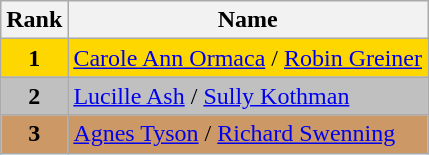<table class="wikitable">
<tr>
<th>Rank</th>
<th>Name</th>
</tr>
<tr bgcolor="gold">
<td align="center"><strong>1</strong></td>
<td><a href='#'>Carole Ann Ormaca</a> / <a href='#'>Robin Greiner</a></td>
</tr>
<tr bgcolor="silver">
<td align="center"><strong>2</strong></td>
<td><a href='#'>Lucille Ash</a> / <a href='#'>Sully Kothman</a></td>
</tr>
<tr bgcolor="cc9966">
<td align="center"><strong>3</strong></td>
<td><a href='#'>Agnes Tyson</a> / <a href='#'>Richard Swenning</a></td>
</tr>
</table>
